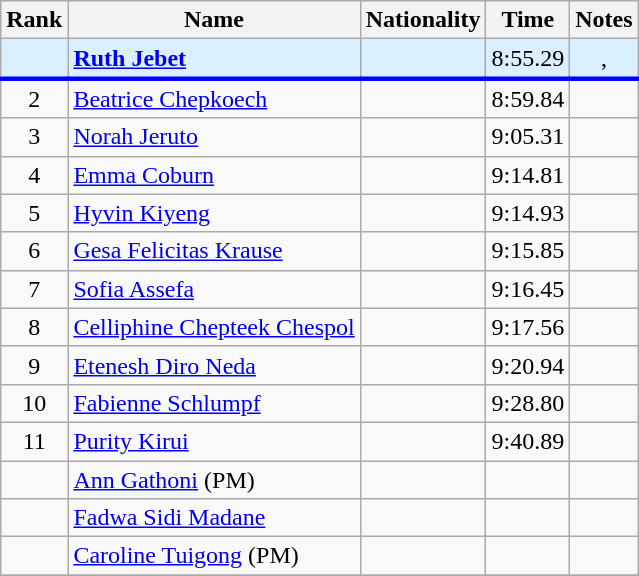<table class="wikitable sortable" style="text-align:center">
<tr>
<th>Rank</th>
<th>Name</th>
<th>Nationality</th>
<th>Time</th>
<th>Notes</th>
</tr>
<tr bgcolor=#daefff>
<td></td>
<td align=left><strong><a href='#'>Ruth Jebet</a></strong></td>
<td align=left><strong></strong></td>
<td>8:55.29</td>
<td>, </td>
</tr>
<tr style="border-top:3px solid blue;">
<td>2</td>
<td align=left><a href='#'>Beatrice Chepkoech</a></td>
<td align=left></td>
<td>8:59.84</td>
<td></td>
</tr>
<tr>
<td>3</td>
<td align=left><a href='#'>Norah Jeruto</a></td>
<td align=left></td>
<td>9:05.31</td>
<td></td>
</tr>
<tr>
<td>4</td>
<td align=left><a href='#'>Emma Coburn</a></td>
<td align=left></td>
<td>9:14.81</td>
<td></td>
</tr>
<tr>
<td>5</td>
<td align=left><a href='#'>Hyvin Kiyeng</a></td>
<td align=left></td>
<td>9:14.93</td>
<td></td>
</tr>
<tr>
<td>6</td>
<td align=left><a href='#'>Gesa Felicitas Krause</a></td>
<td align=left></td>
<td>9:15.85</td>
<td></td>
</tr>
<tr>
<td>7</td>
<td align=left><a href='#'>Sofia Assefa</a></td>
<td align=left></td>
<td>9:16.45</td>
<td></td>
</tr>
<tr>
<td>8</td>
<td align=left><a href='#'>Celliphine Chepteek Chespol</a></td>
<td align=left></td>
<td>9:17.56</td>
<td></td>
</tr>
<tr>
<td>9</td>
<td align=left><a href='#'>Etenesh Diro Neda</a></td>
<td align=left></td>
<td>9:20.94</td>
<td></td>
</tr>
<tr>
<td>10</td>
<td align=left><a href='#'>Fabienne Schlumpf</a></td>
<td align=left></td>
<td>9:28.80</td>
<td></td>
</tr>
<tr>
<td>11</td>
<td align=left><a href='#'>Purity Kirui</a></td>
<td align=left></td>
<td>9:40.89</td>
<td></td>
</tr>
<tr>
<td></td>
<td align=left><a href='#'>Ann Gathoni</a> (PM)</td>
<td align=left></td>
<td></td>
<td></td>
</tr>
<tr>
<td></td>
<td align=left><a href='#'>Fadwa Sidi Madane</a></td>
<td align=left></td>
<td></td>
<td></td>
</tr>
<tr>
<td></td>
<td align=left><a href='#'>Caroline Tuigong</a> (PM)</td>
<td align=left></td>
<td></td>
<td></td>
</tr>
<tr>
</tr>
</table>
